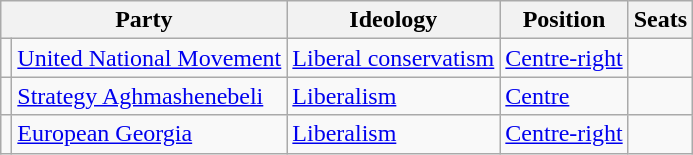<table class="wikitable sortable">
<tr>
<th colspan="2">Party</th>
<th>Ideology</th>
<th>Position</th>
<th>Seats</th>
</tr>
<tr>
<td bgcolor=></td>
<td><a href='#'>United National Movement</a></td>
<td><a href='#'>Liberal conservatism</a></td>
<td><a href='#'>Centre-right</a></td>
<td></td>
</tr>
<tr>
<td bgcolor=></td>
<td><a href='#'>Strategy Aghmashenebeli</a></td>
<td><a href='#'>Liberalism</a></td>
<td><a href='#'>Centre</a></td>
<td></td>
</tr>
<tr>
<td bgcolor=></td>
<td><a href='#'>European Georgia</a></td>
<td><a href='#'>Liberalism</a></td>
<td><a href='#'>Centre-right</a></td>
<td></td>
</tr>
</table>
